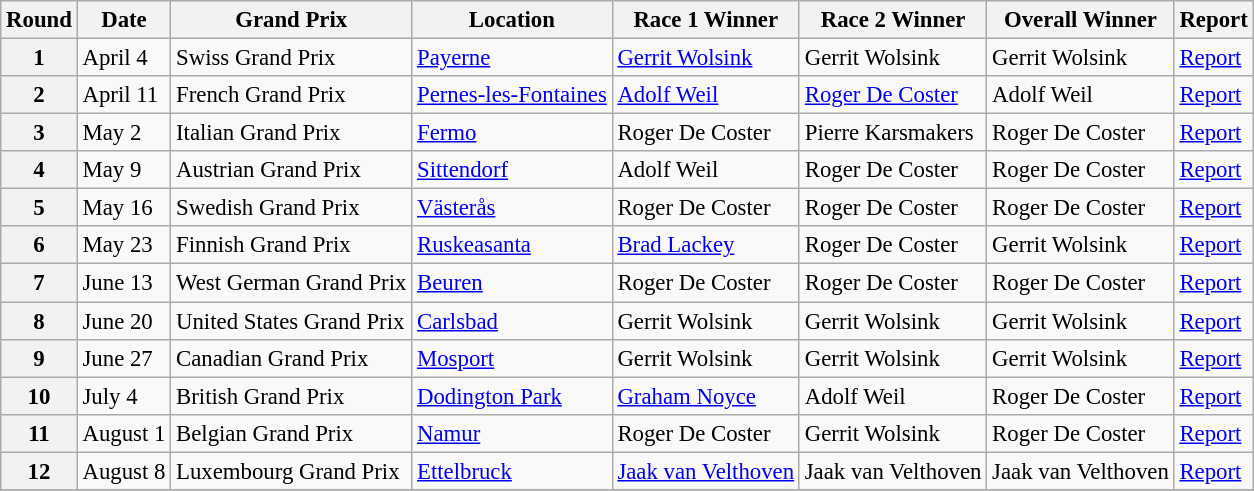<table class="wikitable" style="font-size: 95%;">
<tr>
<th align=center>Round</th>
<th align=center>Date</th>
<th align=center>Grand Prix</th>
<th align=center>Location</th>
<th align=center>Race 1 Winner</th>
<th align=center>Race 2 Winner</th>
<th align=center>Overall Winner</th>
<th align=center>Report</th>
</tr>
<tr>
<th>1</th>
<td>April 4</td>
<td> Swiss Grand Prix</td>
<td><a href='#'>Payerne</a></td>
<td> <a href='#'>Gerrit Wolsink</a></td>
<td> Gerrit Wolsink</td>
<td> Gerrit Wolsink</td>
<td><a href='#'>Report</a></td>
</tr>
<tr>
<th>2</th>
<td>April 11</td>
<td> French Grand Prix</td>
<td><a href='#'>Pernes-les-Fontaines</a></td>
<td> <a href='#'>Adolf Weil</a></td>
<td> <a href='#'>Roger De Coster</a></td>
<td> Adolf Weil</td>
<td><a href='#'>Report</a></td>
</tr>
<tr>
<th>3</th>
<td>May 2</td>
<td> Italian Grand Prix</td>
<td><a href='#'>Fermo</a></td>
<td> Roger De Coster</td>
<td> Pierre Karsmakers</td>
<td> Roger De Coster</td>
<td><a href='#'>Report</a></td>
</tr>
<tr>
<th>4</th>
<td>May 9</td>
<td> Austrian Grand Prix</td>
<td><a href='#'>Sittendorf</a></td>
<td> Adolf Weil</td>
<td> Roger De Coster</td>
<td> Roger De Coster</td>
<td><a href='#'>Report</a></td>
</tr>
<tr>
<th>5</th>
<td>May 16</td>
<td> Swedish Grand Prix</td>
<td><a href='#'>Västerås</a></td>
<td> Roger De Coster</td>
<td> Roger De Coster</td>
<td> Roger De Coster</td>
<td><a href='#'>Report</a></td>
</tr>
<tr>
<th>6</th>
<td>May 23</td>
<td> Finnish Grand Prix</td>
<td><a href='#'>Ruskeasanta</a></td>
<td> <a href='#'>Brad Lackey</a></td>
<td> Roger De Coster</td>
<td> Gerrit Wolsink</td>
<td><a href='#'>Report</a></td>
</tr>
<tr>
<th>7</th>
<td>June 13</td>
<td> West German Grand Prix</td>
<td><a href='#'>Beuren</a></td>
<td> Roger De Coster</td>
<td> Roger De Coster</td>
<td> Roger De Coster</td>
<td><a href='#'>Report</a></td>
</tr>
<tr>
<th>8</th>
<td>June 20</td>
<td> United States Grand Prix</td>
<td><a href='#'>Carlsbad</a></td>
<td> Gerrit Wolsink</td>
<td> Gerrit Wolsink</td>
<td> Gerrit Wolsink</td>
<td><a href='#'>Report</a></td>
</tr>
<tr>
<th>9</th>
<td>June 27</td>
<td> Canadian Grand Prix</td>
<td><a href='#'>Mosport</a></td>
<td> Gerrit Wolsink</td>
<td> Gerrit Wolsink</td>
<td> Gerrit Wolsink</td>
<td><a href='#'>Report</a></td>
</tr>
<tr>
<th>10</th>
<td>July 4</td>
<td> British Grand Prix</td>
<td><a href='#'>Dodington Park</a></td>
<td> <a href='#'>Graham Noyce</a></td>
<td> Adolf Weil</td>
<td> Roger De Coster</td>
<td><a href='#'>Report</a></td>
</tr>
<tr>
<th>11</th>
<td>August 1</td>
<td> Belgian Grand Prix</td>
<td><a href='#'>Namur</a></td>
<td> Roger De Coster</td>
<td> Gerrit Wolsink</td>
<td> Roger De Coster</td>
<td><a href='#'>Report</a></td>
</tr>
<tr>
<th>12</th>
<td>August 8</td>
<td> Luxembourg Grand Prix</td>
<td><a href='#'>Ettelbruck</a></td>
<td> <a href='#'>Jaak van Velthoven</a></td>
<td> Jaak van Velthoven</td>
<td> Jaak van Velthoven</td>
<td><a href='#'>Report</a></td>
</tr>
<tr>
</tr>
</table>
